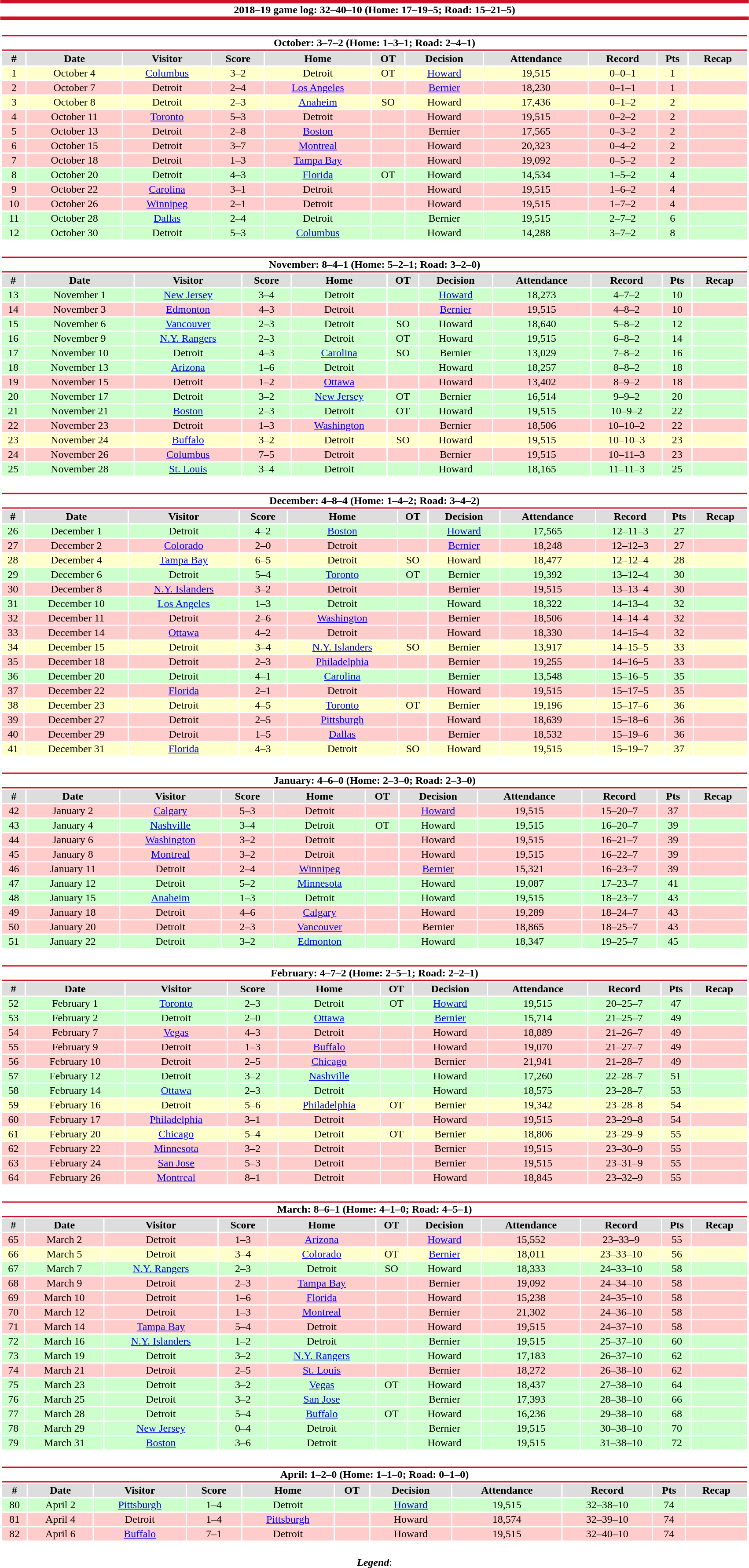<table class="toccolours" style="width:90%; clear:both; margin:1.5em auto; text-align:center;">
<tr>
<th colspan="11" style="background:#FFFFFF; border-top:#CE1126 5px solid; border-bottom:#CE1126 5px solid;">2018–19 game log: 32–40–10 (Home: 17–19–5; Road: 15–21–5)</th>
</tr>
<tr>
<td colspan="11"><br><table class="toccolours collapsible collapsed" style="width:100%;">
<tr>
<th colspan="11" style="background:#FFFFFF; border-top:#CE1126 2px solid; border-bottom:#CE1126 2px solid;">October: 3–7–2 (Home: 1–3–1; Road: 2–4–1)</th>
</tr>
<tr style="background:#ddd;">
<th>#</th>
<th>Date</th>
<th>Visitor</th>
<th>Score</th>
<th>Home</th>
<th>OT</th>
<th>Decision</th>
<th>Attendance</th>
<th>Record</th>
<th>Pts</th>
<th>Recap</th>
</tr>
<tr style="background:#ffc;">
<td>1</td>
<td>October 4</td>
<td><a href='#'>Columbus</a></td>
<td>3–2</td>
<td>Detroit</td>
<td>OT</td>
<td><a href='#'>Howard</a></td>
<td>19,515</td>
<td>0–0–1</td>
<td>1</td>
<td></td>
</tr>
<tr style="background:#fcc;">
<td>2</td>
<td>October 7</td>
<td>Detroit</td>
<td>2–4</td>
<td><a href='#'>Los Angeles</a></td>
<td></td>
<td><a href='#'>Bernier</a></td>
<td>18,230</td>
<td>0–1–1</td>
<td>1</td>
<td></td>
</tr>
<tr style="background:#ffc;">
<td>3</td>
<td>October 8</td>
<td>Detroit</td>
<td>2–3</td>
<td><a href='#'>Anaheim</a></td>
<td>SO</td>
<td>Howard</td>
<td>17,436</td>
<td>0–1–2</td>
<td>2</td>
<td></td>
</tr>
<tr style="background:#fcc;">
<td>4</td>
<td>October 11</td>
<td><a href='#'>Toronto</a></td>
<td>5–3</td>
<td>Detroit</td>
<td></td>
<td>Howard</td>
<td>19,515</td>
<td>0–2–2</td>
<td>2</td>
<td></td>
</tr>
<tr style="background:#fcc;">
<td>5</td>
<td>October 13</td>
<td>Detroit</td>
<td>2–8</td>
<td><a href='#'>Boston</a></td>
<td></td>
<td>Bernier</td>
<td>17,565</td>
<td>0–3–2</td>
<td>2</td>
<td></td>
</tr>
<tr style="background:#fcc;">
<td>6</td>
<td>October 15</td>
<td>Detroit</td>
<td>3–7</td>
<td><a href='#'>Montreal</a></td>
<td></td>
<td>Howard</td>
<td>20,323</td>
<td>0–4–2</td>
<td>2</td>
<td></td>
</tr>
<tr style="background:#fcc;">
<td>7</td>
<td>October 18</td>
<td>Detroit</td>
<td>1–3</td>
<td><a href='#'>Tampa Bay</a></td>
<td></td>
<td>Howard</td>
<td>19,092</td>
<td>0–5–2</td>
<td>2</td>
<td></td>
</tr>
<tr style="background:#cfc;">
<td>8</td>
<td>October 20</td>
<td>Detroit</td>
<td>4–3</td>
<td><a href='#'>Florida</a></td>
<td>OT</td>
<td>Howard</td>
<td>14,534</td>
<td>1–5–2</td>
<td>4</td>
<td></td>
</tr>
<tr style="background:#fcc;">
<td>9</td>
<td>October 22</td>
<td><a href='#'>Carolina</a></td>
<td>3–1</td>
<td>Detroit</td>
<td></td>
<td>Howard</td>
<td>19,515</td>
<td>1–6–2</td>
<td>4</td>
<td></td>
</tr>
<tr style="background:#fcc;">
<td>10</td>
<td>October 26</td>
<td><a href='#'>Winnipeg</a></td>
<td>2–1</td>
<td>Detroit</td>
<td></td>
<td>Howard</td>
<td>19,515</td>
<td>1–7–2</td>
<td>4</td>
<td></td>
</tr>
<tr style="background:#cfc;">
<td>11</td>
<td>October 28</td>
<td><a href='#'>Dallas</a></td>
<td>2–4</td>
<td>Detroit</td>
<td></td>
<td>Bernier</td>
<td>19,515</td>
<td>2–7–2</td>
<td>6</td>
<td></td>
</tr>
<tr style="background:#cfc;">
<td>12</td>
<td>October 30</td>
<td>Detroit</td>
<td>5–3</td>
<td><a href='#'>Columbus</a></td>
<td></td>
<td>Howard</td>
<td>14,288</td>
<td>3–7–2</td>
<td>8</td>
<td></td>
</tr>
</table>
</td>
</tr>
<tr>
<td colspan="11"><br><table class="toccolours collapsible collapsed" style="width:100%;">
<tr>
<th colspan="11" style="background:#FFFFFF; border-top:#CE1126 2px solid; border-bottom:#CE1126 2px solid;">November: 8–4–1 (Home: 5–2–1; Road: 3–2–0)</th>
</tr>
<tr style="background:#ddd;">
<th>#</th>
<th>Date</th>
<th>Visitor</th>
<th>Score</th>
<th>Home</th>
<th>OT</th>
<th>Decision</th>
<th>Attendance</th>
<th>Record</th>
<th>Pts</th>
<th>Recap</th>
</tr>
<tr style="background:#cfc;">
<td>13</td>
<td>November 1</td>
<td><a href='#'>New Jersey</a></td>
<td>3–4</td>
<td>Detroit</td>
<td></td>
<td><a href='#'>Howard</a></td>
<td>18,273</td>
<td>4–7–2</td>
<td>10</td>
<td></td>
</tr>
<tr style="background:#fcc;">
<td>14</td>
<td>November 3</td>
<td><a href='#'>Edmonton</a></td>
<td>4–3</td>
<td>Detroit</td>
<td></td>
<td><a href='#'>Bernier</a></td>
<td>19,515</td>
<td>4–8–2</td>
<td>10</td>
<td></td>
</tr>
<tr style="background:#cfc;">
<td>15</td>
<td>November 6</td>
<td><a href='#'>Vancouver</a></td>
<td>2–3</td>
<td>Detroit</td>
<td>SO</td>
<td>Howard</td>
<td>18,640</td>
<td>5–8–2</td>
<td>12</td>
<td></td>
</tr>
<tr style="background:#cfc;">
<td>16</td>
<td>November 9</td>
<td><a href='#'>N.Y. Rangers</a></td>
<td>2–3</td>
<td>Detroit</td>
<td>OT</td>
<td>Howard</td>
<td>19,515</td>
<td>6–8–2</td>
<td>14</td>
<td></td>
</tr>
<tr style="background:#cfc;">
<td>17</td>
<td>November 10</td>
<td>Detroit</td>
<td>4–3</td>
<td><a href='#'>Carolina</a></td>
<td>SO</td>
<td>Bernier</td>
<td>13,029</td>
<td>7–8–2</td>
<td>16</td>
<td></td>
</tr>
<tr style="background:#cfc;">
<td>18</td>
<td>November 13</td>
<td><a href='#'>Arizona</a></td>
<td>1–6</td>
<td>Detroit</td>
<td></td>
<td>Howard</td>
<td>18,257</td>
<td>8–8–2</td>
<td>18</td>
<td></td>
</tr>
<tr style="background:#fcc;">
<td>19</td>
<td>November 15</td>
<td>Detroit</td>
<td>1–2</td>
<td><a href='#'>Ottawa</a></td>
<td></td>
<td>Howard</td>
<td>13,402</td>
<td>8–9–2</td>
<td>18</td>
<td></td>
</tr>
<tr style="background:#cfc;">
<td>20</td>
<td>November 17</td>
<td>Detroit</td>
<td>3–2</td>
<td><a href='#'>New Jersey</a></td>
<td>OT</td>
<td>Bernier</td>
<td>16,514</td>
<td>9–9–2</td>
<td>20</td>
<td></td>
</tr>
<tr style="background:#cfc;">
<td>21</td>
<td>November 21</td>
<td><a href='#'>Boston</a></td>
<td>2–3</td>
<td>Detroit</td>
<td>OT</td>
<td>Howard</td>
<td>19,515</td>
<td>10–9–2</td>
<td>22</td>
<td></td>
</tr>
<tr style="background:#fcc;">
<td>22</td>
<td>November 23</td>
<td>Detroit</td>
<td>1–3</td>
<td><a href='#'>Washington</a></td>
<td></td>
<td>Bernier</td>
<td>18,506</td>
<td>10–10–2</td>
<td>22</td>
<td></td>
</tr>
<tr style="background:#ffc;">
<td>23</td>
<td>November 24</td>
<td><a href='#'>Buffalo</a></td>
<td>3–2</td>
<td>Detroit</td>
<td>SO</td>
<td>Howard</td>
<td>19,515</td>
<td>10–10–3</td>
<td>23</td>
<td></td>
</tr>
<tr style="background:#fcc;">
<td>24</td>
<td>November 26</td>
<td><a href='#'>Columbus</a></td>
<td>7–5</td>
<td>Detroit</td>
<td></td>
<td>Bernier</td>
<td>19,515</td>
<td>10–11–3</td>
<td>23</td>
<td></td>
</tr>
<tr style="background:#cfc;">
<td>25</td>
<td>November 28</td>
<td><a href='#'>St. Louis</a></td>
<td>3–4</td>
<td>Detroit</td>
<td></td>
<td>Howard</td>
<td>18,165</td>
<td>11–11–3</td>
<td>25</td>
<td></td>
</tr>
</table>
</td>
</tr>
<tr>
<td colspan="11"><br><table class="toccolours collapsible collapsed" style="width:100%;">
<tr>
<th colspan="11" style="background:#FFFFFF; border-top:#CE1126 2px solid; border-bottom:#CE1126 2px solid;">December: 4–8–4 (Home: 1–4–2; Road: 3–4–2)</th>
</tr>
<tr style="background:#ddd;">
<th>#</th>
<th>Date</th>
<th>Visitor</th>
<th>Score</th>
<th>Home</th>
<th>OT</th>
<th>Decision</th>
<th>Attendance</th>
<th>Record</th>
<th>Pts</th>
<th>Recap</th>
</tr>
<tr style="background:#cfc;">
<td>26</td>
<td>December 1</td>
<td>Detroit</td>
<td>4–2</td>
<td><a href='#'>Boston</a></td>
<td></td>
<td><a href='#'>Howard</a></td>
<td>17,565</td>
<td>12–11–3</td>
<td>27</td>
<td></td>
</tr>
<tr style="background:#fcc;">
<td>27</td>
<td>December 2</td>
<td><a href='#'>Colorado</a></td>
<td>2–0</td>
<td>Detroit</td>
<td></td>
<td><a href='#'>Bernier</a></td>
<td>18,248</td>
<td>12–12–3</td>
<td>27</td>
<td></td>
</tr>
<tr style="background:#ffc;">
<td>28</td>
<td>December 4</td>
<td><a href='#'>Tampa Bay</a></td>
<td>6–5</td>
<td>Detroit</td>
<td>SO</td>
<td>Howard</td>
<td>18,477</td>
<td>12–12–4</td>
<td>28</td>
<td></td>
</tr>
<tr style="background:#cfc;">
<td>29</td>
<td>December 6</td>
<td>Detroit</td>
<td>5–4</td>
<td><a href='#'>Toronto</a></td>
<td>OT</td>
<td>Bernier</td>
<td>19,392</td>
<td>13–12–4</td>
<td>30</td>
<td></td>
</tr>
<tr style="background:#fcc;">
<td>30</td>
<td>December 8</td>
<td><a href='#'>N.Y. Islanders</a></td>
<td>3–2</td>
<td>Detroit</td>
<td></td>
<td>Bernier</td>
<td>19,515</td>
<td>13–13–4</td>
<td>30</td>
<td></td>
</tr>
<tr style="background:#cfc;">
<td>31</td>
<td>December 10</td>
<td><a href='#'>Los Angeles</a></td>
<td>1–3</td>
<td>Detroit</td>
<td></td>
<td>Howard</td>
<td>18,322</td>
<td>14–13–4</td>
<td>32</td>
<td></td>
</tr>
<tr style="background:#fcc;">
<td>32</td>
<td>December 11</td>
<td>Detroit</td>
<td>2–6</td>
<td><a href='#'>Washington</a></td>
<td></td>
<td>Bernier</td>
<td>18,506</td>
<td>14–14–4</td>
<td>32</td>
<td></td>
</tr>
<tr style="background:#fcc;">
<td>33</td>
<td>December 14</td>
<td><a href='#'>Ottawa</a></td>
<td>4–2</td>
<td>Detroit</td>
<td></td>
<td>Howard</td>
<td>18,330</td>
<td>14–15–4</td>
<td>32</td>
<td></td>
</tr>
<tr style="background:#ffc;">
<td>34</td>
<td>December 15</td>
<td>Detroit</td>
<td>3–4</td>
<td><a href='#'>N.Y. Islanders</a></td>
<td>SO</td>
<td>Bernier</td>
<td>13,917</td>
<td>14–15–5</td>
<td>33</td>
<td></td>
</tr>
<tr style="background:#fcc;">
<td>35</td>
<td>December 18</td>
<td>Detroit</td>
<td>2–3</td>
<td><a href='#'>Philadelphia</a></td>
<td></td>
<td>Bernier</td>
<td>19,255</td>
<td>14–16–5</td>
<td>33</td>
<td></td>
</tr>
<tr style="background:#cfc;">
<td>36</td>
<td>December 20</td>
<td>Detroit</td>
<td>4–1</td>
<td><a href='#'>Carolina</a></td>
<td></td>
<td>Bernier</td>
<td>13,548</td>
<td>15–16–5</td>
<td>35</td>
<td></td>
</tr>
<tr style="background:#fcc;">
<td>37</td>
<td>December 22</td>
<td><a href='#'>Florida</a></td>
<td>2–1</td>
<td>Detroit</td>
<td></td>
<td>Howard</td>
<td>19,515</td>
<td>15–17–5</td>
<td>35</td>
<td></td>
</tr>
<tr style="background:#ffc;">
<td>38</td>
<td>December 23</td>
<td>Detroit</td>
<td>4–5</td>
<td><a href='#'>Toronto</a></td>
<td>OT</td>
<td>Bernier</td>
<td>19,196</td>
<td>15–17–6</td>
<td>36</td>
<td></td>
</tr>
<tr style="background:#fcc;">
<td>39</td>
<td>December 27</td>
<td>Detroit</td>
<td>2–5</td>
<td><a href='#'>Pittsburgh</a></td>
<td></td>
<td>Howard</td>
<td>18,639</td>
<td>15–18–6</td>
<td>36</td>
<td></td>
</tr>
<tr style="background:#fcc;">
<td>40</td>
<td>December 29</td>
<td>Detroit</td>
<td>1–5</td>
<td><a href='#'>Dallas</a></td>
<td></td>
<td>Bernier</td>
<td>18,532</td>
<td>15–19–6</td>
<td>36</td>
<td></td>
</tr>
<tr style="background:#ffc;">
<td>41</td>
<td>December 31</td>
<td><a href='#'>Florida</a></td>
<td>4–3</td>
<td>Detroit</td>
<td>SO</td>
<td>Howard</td>
<td>19,515</td>
<td>15–19–7</td>
<td>37</td>
<td></td>
</tr>
</table>
</td>
</tr>
<tr>
<td colspan="11"><br><table class="toccolours collapsible collapsed" style="width:100%;">
<tr>
<th colspan="11" style="background:#FFFFFF; border-top:#CE1126 2px solid; border-bottom:#CE1126 2px solid;">January: 4–6–0 (Home: 2–3–0; Road: 2–3–0)</th>
</tr>
<tr style="background:#ddd;">
<th>#</th>
<th>Date</th>
<th>Visitor</th>
<th>Score</th>
<th>Home</th>
<th>OT</th>
<th>Decision</th>
<th>Attendance</th>
<th>Record</th>
<th>Pts</th>
<th>Recap</th>
</tr>
<tr style="background:#fcc;">
<td>42</td>
<td>January 2</td>
<td><a href='#'>Calgary</a></td>
<td>5–3</td>
<td>Detroit</td>
<td></td>
<td><a href='#'>Howard</a></td>
<td>19,515</td>
<td>15–20–7</td>
<td>37</td>
<td></td>
</tr>
<tr style="background:#cfc;">
<td>43</td>
<td>January 4</td>
<td><a href='#'>Nashville</a></td>
<td>3–4</td>
<td>Detroit</td>
<td>OT</td>
<td>Howard</td>
<td>19,515</td>
<td>16–20–7</td>
<td>39</td>
<td></td>
</tr>
<tr style="background:#fcc;">
<td>44</td>
<td>January 6</td>
<td><a href='#'>Washington</a></td>
<td>3–2</td>
<td>Detroit</td>
<td></td>
<td>Howard</td>
<td>19,515</td>
<td>16–21–7</td>
<td>39</td>
<td></td>
</tr>
<tr style="background:#fcc;">
<td>45</td>
<td>January 8</td>
<td><a href='#'>Montreal</a></td>
<td>3–2</td>
<td>Detroit</td>
<td></td>
<td>Howard</td>
<td>19,515</td>
<td>16–22–7</td>
<td>39</td>
<td></td>
</tr>
<tr style="background:#fcc;">
<td>46</td>
<td>January 11</td>
<td>Detroit</td>
<td>2–4</td>
<td><a href='#'>Winnipeg</a></td>
<td></td>
<td><a href='#'>Bernier</a></td>
<td>15,321</td>
<td>16–23–7</td>
<td>39</td>
<td></td>
</tr>
<tr style="background:#cfc;">
<td>47</td>
<td>January 12</td>
<td>Detroit</td>
<td>5–2</td>
<td><a href='#'>Minnesota</a></td>
<td></td>
<td>Howard</td>
<td>19,087</td>
<td>17–23–7</td>
<td>41</td>
<td></td>
</tr>
<tr style="background:#cfc;">
<td>48</td>
<td>January 15</td>
<td><a href='#'>Anaheim</a></td>
<td>1–3</td>
<td>Detroit</td>
<td></td>
<td>Howard</td>
<td>19,515</td>
<td>18–23–7</td>
<td>43</td>
<td></td>
</tr>
<tr style="background:#fcc;">
<td>49</td>
<td>January 18</td>
<td>Detroit</td>
<td>4–6</td>
<td><a href='#'>Calgary</a></td>
<td></td>
<td>Howard</td>
<td>19,289</td>
<td>18–24–7</td>
<td>43</td>
<td></td>
</tr>
<tr style="background:#fcc;">
<td>50</td>
<td>January 20</td>
<td>Detroit</td>
<td>2–3</td>
<td><a href='#'>Vancouver</a></td>
<td></td>
<td>Bernier</td>
<td>18,865</td>
<td>18–25–7</td>
<td>43</td>
<td></td>
</tr>
<tr style="background:#cfc;">
<td>51</td>
<td>January 22</td>
<td>Detroit</td>
<td>3–2</td>
<td><a href='#'>Edmonton</a></td>
<td></td>
<td>Howard</td>
<td>18,347</td>
<td>19–25–7</td>
<td>45</td>
<td></td>
</tr>
</table>
</td>
</tr>
<tr>
<td colspan="11"><br><table class="toccolours collapsible collapsed" style="width:100%;">
<tr>
<th colspan="11" style="background:#FFFFFF; border-top:#CE1126 2px solid; border-bottom:#CE1126 2px solid;">February: 4–7–2 (Home: 2–5–1; Road: 2–2–1)</th>
</tr>
<tr style="background:#ddd;">
<th>#</th>
<th>Date</th>
<th>Visitor</th>
<th>Score</th>
<th>Home</th>
<th>OT</th>
<th>Decision</th>
<th>Attendance</th>
<th>Record</th>
<th>Pts</th>
<th>Recap</th>
</tr>
<tr style="background:#cfc;">
<td>52</td>
<td>February 1</td>
<td><a href='#'>Toronto</a></td>
<td>2–3</td>
<td>Detroit</td>
<td>OT</td>
<td><a href='#'>Howard</a></td>
<td>19,515</td>
<td>20–25–7</td>
<td>47</td>
<td></td>
</tr>
<tr style="background:#cfc;">
<td>53</td>
<td>February 2</td>
<td>Detroit</td>
<td>2–0</td>
<td><a href='#'>Ottawa</a></td>
<td></td>
<td><a href='#'>Bernier</a></td>
<td>15,714</td>
<td>21–25–7</td>
<td>49</td>
<td></td>
</tr>
<tr style="background:#fcc;">
<td>54</td>
<td>February 7</td>
<td><a href='#'>Vegas</a></td>
<td>4–3</td>
<td>Detroit</td>
<td></td>
<td>Howard</td>
<td>18,889</td>
<td>21–26–7</td>
<td>49</td>
<td></td>
</tr>
<tr style="background:#fcc;">
<td>55</td>
<td>February 9</td>
<td>Detroit</td>
<td>1–3</td>
<td><a href='#'>Buffalo</a></td>
<td></td>
<td>Howard</td>
<td>19,070</td>
<td>21–27–7</td>
<td>49</td>
<td></td>
</tr>
<tr style="background:#fcc;">
<td>56</td>
<td>February 10</td>
<td>Detroit</td>
<td>2–5</td>
<td><a href='#'>Chicago</a></td>
<td></td>
<td>Bernier</td>
<td>21,941</td>
<td>21–28–7</td>
<td>49</td>
<td></td>
</tr>
<tr style="background:#cfc;">
<td>57</td>
<td>February 12</td>
<td>Detroit</td>
<td>3–2</td>
<td><a href='#'>Nashville</a></td>
<td></td>
<td>Howard</td>
<td>17,260</td>
<td>22–28–7</td>
<td>51</td>
<td></td>
</tr>
<tr style="background:#cfc;">
<td>58</td>
<td>February 14</td>
<td><a href='#'>Ottawa</a></td>
<td>2–3</td>
<td>Detroit</td>
<td></td>
<td>Howard</td>
<td>18,575</td>
<td>23–28–7</td>
<td>53</td>
<td></td>
</tr>
<tr style="background:#ffc;">
<td>59</td>
<td>February 16</td>
<td>Detroit</td>
<td>5–6</td>
<td><a href='#'>Philadelphia</a></td>
<td>OT</td>
<td>Bernier</td>
<td>19,342</td>
<td>23–28–8</td>
<td>54</td>
<td></td>
</tr>
<tr style="background:#fcc;">
<td>60</td>
<td>February 17</td>
<td><a href='#'>Philadelphia</a></td>
<td>3–1</td>
<td>Detroit</td>
<td></td>
<td>Howard</td>
<td>19,515</td>
<td>23–29–8</td>
<td>54</td>
<td></td>
</tr>
<tr style="background:#ffc;">
<td>61</td>
<td>February 20</td>
<td><a href='#'>Chicago</a></td>
<td>5–4</td>
<td>Detroit</td>
<td>OT</td>
<td>Bernier</td>
<td>18,806</td>
<td>23–29–9</td>
<td>55</td>
<td></td>
</tr>
<tr style="background:#fcc;">
<td>62</td>
<td>February 22</td>
<td><a href='#'>Minnesota</a></td>
<td>3–2</td>
<td>Detroit</td>
<td></td>
<td>Bernier</td>
<td>19,515</td>
<td>23–30–9</td>
<td>55</td>
<td></td>
</tr>
<tr style="background:#fcc;">
<td>63</td>
<td>February 24</td>
<td><a href='#'>San Jose</a></td>
<td>5–3</td>
<td>Detroit</td>
<td></td>
<td>Bernier</td>
<td>19,515</td>
<td>23–31–9</td>
<td>55</td>
<td></td>
</tr>
<tr style="background:#fcc;">
<td>64</td>
<td>February 26</td>
<td><a href='#'>Montreal</a></td>
<td>8–1</td>
<td>Detroit</td>
<td></td>
<td>Howard</td>
<td>18,845</td>
<td>23–32–9</td>
<td>55</td>
<td></td>
</tr>
</table>
</td>
</tr>
<tr>
<td colspan="11"><br><table class="toccolours collapsible collapsed" style="width:100%;">
<tr>
<th colspan="11" style="background:#FFFFFF; border-top:#CE1126 2px solid; border-bottom:#CE1126 2px solid;">March: 8–6–1 (Home: 4–1–0; Road: 4–5–1)</th>
</tr>
<tr style="background:#ddd;">
<th>#</th>
<th>Date</th>
<th>Visitor</th>
<th>Score</th>
<th>Home</th>
<th>OT</th>
<th>Decision</th>
<th>Attendance</th>
<th>Record</th>
<th>Pts</th>
<th>Recap</th>
</tr>
<tr style="background:#fcc;">
<td>65</td>
<td>March 2</td>
<td>Detroit</td>
<td>1–3</td>
<td><a href='#'>Arizona</a></td>
<td></td>
<td><a href='#'>Howard</a></td>
<td>15,552</td>
<td>23–33–9</td>
<td>55</td>
<td></td>
</tr>
<tr style="background:#ffc;">
<td>66</td>
<td>March 5</td>
<td>Detroit</td>
<td>3–4</td>
<td><a href='#'>Colorado</a></td>
<td>OT</td>
<td><a href='#'>Bernier</a></td>
<td>18,011</td>
<td>23–33–10</td>
<td>56</td>
<td></td>
</tr>
<tr style="background:#cfc;">
<td>67</td>
<td>March 7</td>
<td><a href='#'>N.Y. Rangers</a></td>
<td>2–3</td>
<td>Detroit</td>
<td>SO</td>
<td>Howard</td>
<td>18,333</td>
<td>24–33–10</td>
<td>58</td>
<td></td>
</tr>
<tr style="background:#fcc;">
<td>68</td>
<td>March 9</td>
<td>Detroit</td>
<td>2–3</td>
<td><a href='#'>Tampa Bay</a></td>
<td></td>
<td>Bernier</td>
<td>19,092</td>
<td>24–34–10</td>
<td>58</td>
<td></td>
</tr>
<tr style="background:#fcc;">
<td>69</td>
<td>March 10</td>
<td>Detroit</td>
<td>1–6</td>
<td><a href='#'>Florida</a></td>
<td></td>
<td>Howard</td>
<td>15,238</td>
<td>24–35–10</td>
<td>58</td>
<td></td>
</tr>
<tr style="background:#fcc;">
<td>70</td>
<td>March 12</td>
<td>Detroit</td>
<td>1–3</td>
<td><a href='#'>Montreal</a></td>
<td></td>
<td>Bernier</td>
<td>21,302</td>
<td>24–36–10</td>
<td>58</td>
<td></td>
</tr>
<tr style="background:#fcc;">
<td>71</td>
<td>March 14</td>
<td><a href='#'>Tampa Bay</a></td>
<td>5–4</td>
<td>Detroit</td>
<td></td>
<td>Howard</td>
<td>19,515</td>
<td>24–37–10</td>
<td>58</td>
<td></td>
</tr>
<tr style="background:#cfc;">
<td>72</td>
<td>March 16</td>
<td><a href='#'>N.Y. Islanders</a></td>
<td>1–2</td>
<td>Detroit</td>
<td></td>
<td>Bernier</td>
<td>19,515</td>
<td>25–37–10</td>
<td>60</td>
<td></td>
</tr>
<tr style="background:#cfc;">
<td>73</td>
<td>March 19</td>
<td>Detroit</td>
<td>3–2</td>
<td><a href='#'>N.Y. Rangers</a></td>
<td></td>
<td>Howard</td>
<td>17,183</td>
<td>26–37–10</td>
<td>62</td>
<td></td>
</tr>
<tr style="background:#fcc;">
<td>74</td>
<td>March 21</td>
<td>Detroit</td>
<td>2–5</td>
<td><a href='#'>St. Louis</a></td>
<td></td>
<td>Bernier</td>
<td>18,272</td>
<td>26–38–10</td>
<td>62</td>
<td></td>
</tr>
<tr style="background:#cfc;">
<td>75</td>
<td>March 23</td>
<td>Detroit</td>
<td>3–2</td>
<td><a href='#'>Vegas</a></td>
<td>OT</td>
<td>Howard</td>
<td>18,437</td>
<td>27–38–10</td>
<td>64</td>
<td></td>
</tr>
<tr style="background:#cfc;">
<td>76</td>
<td>March 25</td>
<td>Detroit</td>
<td>3–2</td>
<td><a href='#'>San Jose</a></td>
<td></td>
<td>Bernier</td>
<td>17,393</td>
<td>28–38–10</td>
<td>66</td>
<td></td>
</tr>
<tr style="background:#cfc;">
<td>77</td>
<td>March 28</td>
<td>Detroit</td>
<td>5–4</td>
<td><a href='#'>Buffalo</a></td>
<td>OT</td>
<td>Howard</td>
<td>16,236</td>
<td>29–38–10</td>
<td>68</td>
<td></td>
</tr>
<tr style="background:#cfc;">
<td>78</td>
<td>March 29</td>
<td><a href='#'>New Jersey</a></td>
<td>0–4</td>
<td>Detroit</td>
<td></td>
<td>Bernier</td>
<td>19,515</td>
<td>30–38–10</td>
<td>70</td>
<td></td>
</tr>
<tr style="background:#cfc;">
<td>79</td>
<td>March 31</td>
<td><a href='#'>Boston</a></td>
<td>3–6</td>
<td>Detroit</td>
<td></td>
<td>Howard</td>
<td>19,515</td>
<td>31–38–10</td>
<td>72</td>
<td></td>
</tr>
</table>
</td>
</tr>
<tr>
<td colspan="11"><br><table class="toccolours collapsible collapsed" style="width:100%;">
<tr>
<th colspan="11" style="background:#FFFFFF; border-top:#CE1126 2px solid; border-bottom:#CE1126 2px solid;">April: 1–2–0 (Home: 1–1–0; Road: 0–1–0)</th>
</tr>
<tr style="background:#ddd;">
<th>#</th>
<th>Date</th>
<th>Visitor</th>
<th>Score</th>
<th>Home</th>
<th>OT</th>
<th>Decision</th>
<th>Attendance</th>
<th>Record</th>
<th>Pts</th>
<th>Recap</th>
</tr>
<tr style="background:#cfc;">
<td>80</td>
<td>April 2</td>
<td><a href='#'>Pittsburgh</a></td>
<td>1–4</td>
<td>Detroit</td>
<td></td>
<td><a href='#'>Howard</a></td>
<td>19,515</td>
<td>32–38–10</td>
<td>74</td>
<td></td>
</tr>
<tr style="background:#fcc;">
<td>81</td>
<td>April 4</td>
<td>Detroit</td>
<td>1–4</td>
<td><a href='#'>Pittsburgh</a></td>
<td></td>
<td>Howard</td>
<td>18,574</td>
<td>32–39–10</td>
<td>74</td>
<td></td>
</tr>
<tr style="background:#fcc;">
<td>82</td>
<td>April 6</td>
<td><a href='#'>Buffalo</a></td>
<td>7–1</td>
<td>Detroit</td>
<td></td>
<td>Howard</td>
<td>19,515</td>
<td>32–40–10</td>
<td>74</td>
<td></td>
</tr>
</table>
</td>
</tr>
<tr>
<td colspan="11" style="text-align:center;"><br><strong><em>Legend</em></strong>:


</td>
</tr>
</table>
